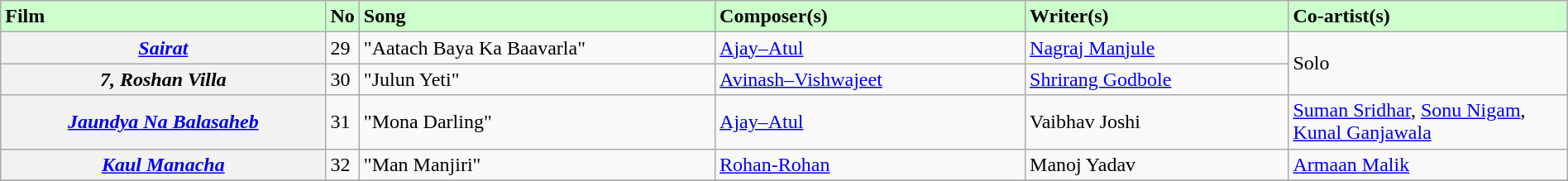<table class="wikitable plainrowheaders" width="100%" textcolor:#000;">
<tr style="background:#cfc; text-align:"center;">
<td scope="col" width=21%><strong>Film</strong></td>
<td><strong>No</strong></td>
<td scope="col" width=23%><strong>Song</strong></td>
<td scope="col" width=20%><strong>Composer(s)</strong></td>
<td scope="col" width=17%><strong>Writer(s)</strong></td>
<td scope="col" width=18%><strong>Co-artist(s)</strong></td>
</tr>
<tr>
<th><em><a href='#'>Sairat</a></em></th>
<td>29</td>
<td>"Aatach Baya Ka Baavarla"</td>
<td><a href='#'>Ajay–Atul</a></td>
<td><a href='#'>Nagraj Manjule</a></td>
<td rowspan="2">Solo</td>
</tr>
<tr>
<th><em>7, Roshan Villa</em></th>
<td>30</td>
<td>"Julun Yeti"</td>
<td><a href='#'>Avinash–Vishwajeet</a></td>
<td><a href='#'>Shrirang Godbole</a></td>
</tr>
<tr>
<th><em><a href='#'>Jaundya Na Balasaheb</a></em></th>
<td>31</td>
<td>"Mona Darling"</td>
<td><a href='#'>Ajay–Atul</a></td>
<td>Vaibhav Joshi</td>
<td><a href='#'>Suman Sridhar</a>, <a href='#'>Sonu Nigam</a>, <a href='#'>Kunal Ganjawala</a></td>
</tr>
<tr>
<th><em><a href='#'>Kaul Manacha</a></em></th>
<td>32</td>
<td>"Man Manjiri"</td>
<td><a href='#'>Rohan-Rohan</a></td>
<td>Manoj Yadav</td>
<td><a href='#'>Armaan Malik</a></td>
</tr>
<tr>
</tr>
</table>
